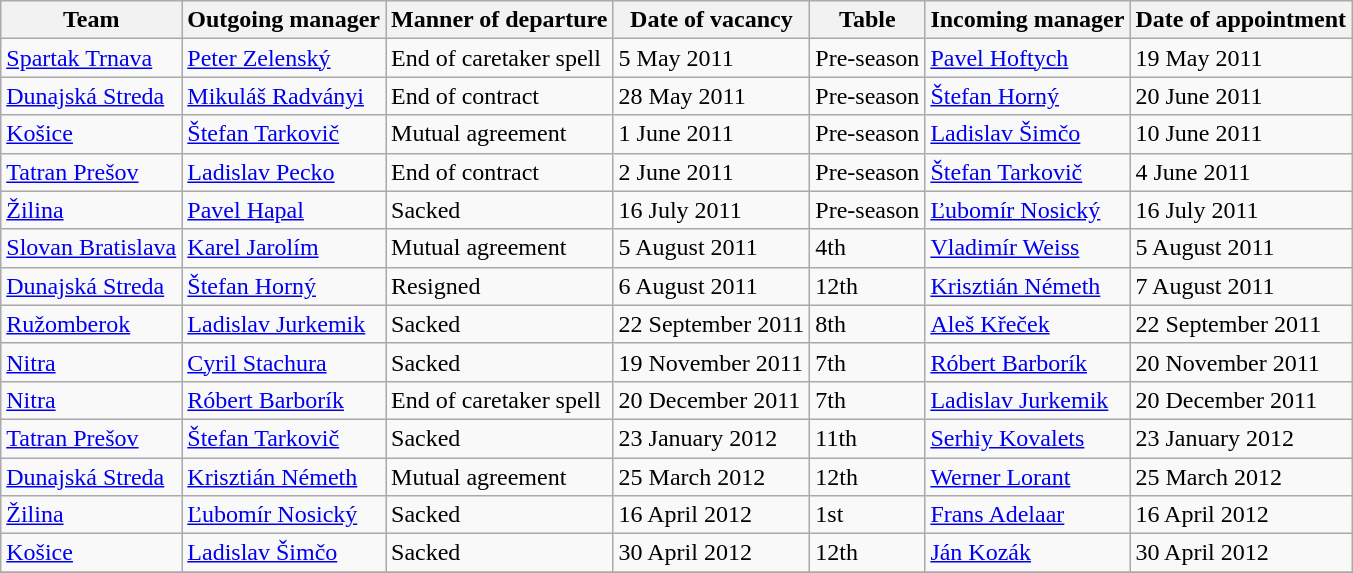<table class="wikitable">
<tr>
<th>Team</th>
<th>Outgoing manager</th>
<th>Manner of departure</th>
<th>Date of vacancy</th>
<th>Table</th>
<th>Incoming manager</th>
<th>Date of appointment</th>
</tr>
<tr>
<td><a href='#'>Spartak Trnava</a></td>
<td> <a href='#'>Peter Zelenský</a></td>
<td>End of caretaker spell</td>
<td>5 May 2011</td>
<td>Pre-season</td>
<td> <a href='#'>Pavel Hoftych</a></td>
<td>19 May 2011</td>
</tr>
<tr>
<td><a href='#'>Dunajská Streda</a></td>
<td> <a href='#'>Mikuláš Radványi</a></td>
<td>End of contract</td>
<td>28 May 2011</td>
<td>Pre-season</td>
<td> <a href='#'>Štefan Horný</a></td>
<td>20 June 2011</td>
</tr>
<tr>
<td><a href='#'>Košice</a></td>
<td> <a href='#'>Štefan Tarkovič</a></td>
<td>Mutual agreement</td>
<td>1 June 2011</td>
<td>Pre-season</td>
<td> <a href='#'>Ladislav Šimčo</a></td>
<td>10 June 2011</td>
</tr>
<tr>
<td><a href='#'>Tatran Prešov</a></td>
<td> <a href='#'>Ladislav Pecko</a></td>
<td>End of contract</td>
<td>2 June 2011</td>
<td>Pre-season</td>
<td> <a href='#'>Štefan Tarkovič</a></td>
<td>4 June 2011</td>
</tr>
<tr>
<td><a href='#'>Žilina</a></td>
<td> <a href='#'>Pavel Hapal</a></td>
<td>Sacked</td>
<td>16 July 2011</td>
<td>Pre-season</td>
<td> <a href='#'>Ľubomír Nosický</a></td>
<td>16 July 2011</td>
</tr>
<tr>
<td><a href='#'>Slovan Bratislava</a></td>
<td> <a href='#'>Karel Jarolím</a></td>
<td>Mutual agreement</td>
<td>5 August 2011</td>
<td>4th</td>
<td> <a href='#'>Vladimír Weiss</a></td>
<td>5 August 2011</td>
</tr>
<tr>
<td><a href='#'>Dunajská Streda</a></td>
<td> <a href='#'>Štefan Horný</a></td>
<td>Resigned</td>
<td>6 August 2011</td>
<td>12th</td>
<td> <a href='#'>Krisztián Németh</a></td>
<td>7 August 2011</td>
</tr>
<tr>
<td><a href='#'>Ružomberok</a></td>
<td> <a href='#'>Ladislav Jurkemik</a></td>
<td>Sacked</td>
<td>22 September 2011</td>
<td>8th</td>
<td> <a href='#'>Aleš Křeček</a></td>
<td>22 September 2011</td>
</tr>
<tr>
<td><a href='#'>Nitra</a></td>
<td> <a href='#'>Cyril Stachura</a></td>
<td>Sacked</td>
<td>19 November 2011</td>
<td>7th</td>
<td> <a href='#'>Róbert Barborík</a></td>
<td>20 November 2011</td>
</tr>
<tr>
<td><a href='#'>Nitra</a></td>
<td> <a href='#'>Róbert Barborík</a></td>
<td>End of caretaker spell</td>
<td>20 December 2011</td>
<td>7th</td>
<td> <a href='#'>Ladislav Jurkemik</a></td>
<td>20 December 2011</td>
</tr>
<tr>
<td><a href='#'>Tatran Prešov</a></td>
<td> <a href='#'>Štefan Tarkovič</a></td>
<td>Sacked</td>
<td>23 January 2012</td>
<td>11th</td>
<td> <a href='#'>Serhiy Kovalets</a></td>
<td>23 January 2012</td>
</tr>
<tr>
<td><a href='#'>Dunajská Streda</a></td>
<td> <a href='#'>Krisztián Németh</a></td>
<td>Mutual agreement</td>
<td>25 March 2012</td>
<td>12th</td>
<td> <a href='#'>Werner Lorant</a></td>
<td>25 March 2012</td>
</tr>
<tr>
<td><a href='#'>Žilina</a></td>
<td> <a href='#'>Ľubomír Nosický</a></td>
<td>Sacked</td>
<td>16 April 2012</td>
<td>1st</td>
<td> <a href='#'>Frans Adelaar</a></td>
<td>16 April 2012</td>
</tr>
<tr>
<td><a href='#'>Košice</a></td>
<td> <a href='#'>Ladislav Šimčo</a></td>
<td>Sacked</td>
<td>30 April 2012</td>
<td>12th</td>
<td> <a href='#'>Ján Kozák</a></td>
<td>30 April 2012</td>
</tr>
<tr>
</tr>
</table>
